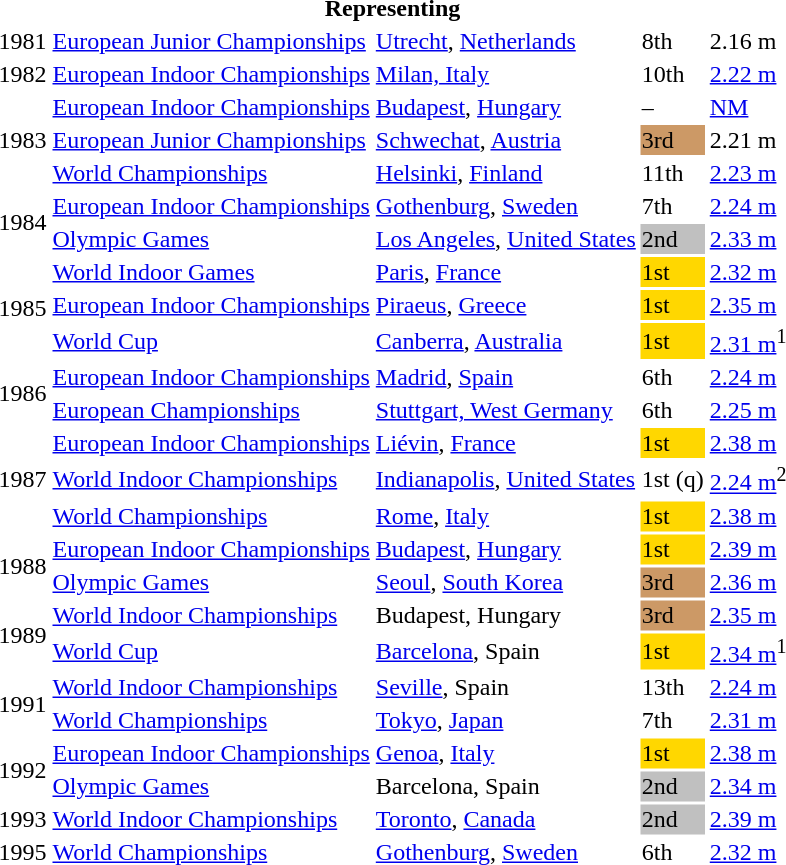<table>
<tr>
<th colspan="5">Representing </th>
</tr>
<tr>
<td>1981</td>
<td><a href='#'>European Junior Championships</a></td>
<td><a href='#'>Utrecht</a>, <a href='#'>Netherlands</a></td>
<td>8th</td>
<td>2.16 m</td>
</tr>
<tr>
<td>1982</td>
<td><a href='#'>European Indoor Championships</a></td>
<td><a href='#'>Milan, Italy</a></td>
<td>10th</td>
<td><a href='#'>2.22 m</a></td>
</tr>
<tr>
<td rowspan=3>1983</td>
<td><a href='#'>European Indoor Championships</a></td>
<td><a href='#'>Budapest</a>, <a href='#'>Hungary</a></td>
<td>–</td>
<td><a href='#'>NM</a></td>
</tr>
<tr>
<td><a href='#'>European Junior Championships</a></td>
<td><a href='#'>Schwechat</a>, <a href='#'>Austria</a></td>
<td bgcolor=cc9966>3rd</td>
<td>2.21 m</td>
</tr>
<tr>
<td><a href='#'>World Championships</a></td>
<td><a href='#'>Helsinki</a>, <a href='#'>Finland</a></td>
<td>11th</td>
<td><a href='#'>2.23 m</a></td>
</tr>
<tr>
<td rowspan=2>1984</td>
<td><a href='#'>European Indoor Championships</a></td>
<td><a href='#'>Gothenburg</a>, <a href='#'>Sweden</a></td>
<td>7th</td>
<td><a href='#'>2.24 m</a></td>
</tr>
<tr>
<td><a href='#'>Olympic Games</a></td>
<td><a href='#'>Los Angeles</a>, <a href='#'>United States</a></td>
<td bgcolor=silver>2nd</td>
<td><a href='#'>2.33 m</a></td>
</tr>
<tr>
<td rowspan=3>1985</td>
<td><a href='#'>World Indoor Games</a></td>
<td><a href='#'>Paris</a>, <a href='#'>France</a></td>
<td bgcolor=gold>1st</td>
<td><a href='#'>2.32 m</a></td>
</tr>
<tr>
<td><a href='#'>European Indoor Championships</a></td>
<td><a href='#'>Piraeus</a>, <a href='#'>Greece</a></td>
<td bgcolor=gold>1st</td>
<td><a href='#'>2.35 m</a></td>
</tr>
<tr>
<td><a href='#'>World Cup</a></td>
<td><a href='#'>Canberra</a>, <a href='#'>Australia</a></td>
<td bgcolor=gold>1st</td>
<td><a href='#'>2.31 m</a><sup>1</sup></td>
</tr>
<tr>
<td rowspan=2>1986</td>
<td><a href='#'>European Indoor Championships</a></td>
<td><a href='#'>Madrid</a>, <a href='#'>Spain</a></td>
<td>6th</td>
<td><a href='#'>2.24 m</a></td>
</tr>
<tr>
<td><a href='#'>European Championships</a></td>
<td><a href='#'>Stuttgart, West Germany</a></td>
<td>6th</td>
<td><a href='#'>2.25 m</a></td>
</tr>
<tr>
<td rowspan=3>1987</td>
<td><a href='#'>European Indoor Championships</a></td>
<td><a href='#'>Liévin</a>, <a href='#'>France</a></td>
<td bgcolor=gold>1st</td>
<td><a href='#'>2.38 m</a></td>
</tr>
<tr>
<td><a href='#'>World Indoor Championships</a></td>
<td><a href='#'>Indianapolis</a>, <a href='#'>United States</a></td>
<td>1st (q)</td>
<td><a href='#'>2.24 m</a><sup>2</sup></td>
</tr>
<tr>
<td><a href='#'>World Championships</a></td>
<td><a href='#'>Rome</a>, <a href='#'>Italy</a></td>
<td bgcolor=gold>1st</td>
<td><a href='#'>2.38 m</a></td>
</tr>
<tr>
<td rowspan=2>1988</td>
<td><a href='#'>European Indoor Championships</a></td>
<td><a href='#'>Budapest</a>, <a href='#'>Hungary</a></td>
<td bgcolor=gold>1st</td>
<td><a href='#'>2.39 m</a></td>
</tr>
<tr>
<td><a href='#'>Olympic Games</a></td>
<td><a href='#'>Seoul</a>, <a href='#'>South Korea</a></td>
<td bgcolor=cc9966>3rd</td>
<td><a href='#'>2.36 m</a></td>
</tr>
<tr>
<td rowspan=2>1989</td>
<td><a href='#'>World Indoor Championships</a></td>
<td>Budapest, Hungary</td>
<td bgcolor=cc9966>3rd</td>
<td><a href='#'>2.35 m</a></td>
</tr>
<tr>
<td><a href='#'>World Cup</a></td>
<td><a href='#'>Barcelona</a>, Spain</td>
<td bgcolor=gold>1st</td>
<td><a href='#'>2.34 m</a><sup>1</sup></td>
</tr>
<tr>
<td rowspan=2>1991</td>
<td><a href='#'>World Indoor Championships</a></td>
<td><a href='#'>Seville</a>, Spain</td>
<td>13th</td>
<td><a href='#'>2.24 m</a></td>
</tr>
<tr>
<td><a href='#'>World Championships</a></td>
<td><a href='#'>Tokyo</a>, <a href='#'>Japan</a></td>
<td>7th</td>
<td><a href='#'>2.31 m</a></td>
</tr>
<tr>
<td rowspan=2>1992</td>
<td><a href='#'>European Indoor Championships</a></td>
<td><a href='#'>Genoa</a>, <a href='#'>Italy</a></td>
<td bgcolor=gold>1st</td>
<td><a href='#'>2.38 m</a></td>
</tr>
<tr>
<td><a href='#'>Olympic Games</a></td>
<td>Barcelona, Spain</td>
<td bgcolor=silver>2nd</td>
<td><a href='#'>2.34 m</a></td>
</tr>
<tr>
<td>1993</td>
<td><a href='#'>World Indoor Championships</a></td>
<td><a href='#'>Toronto</a>, <a href='#'>Canada</a></td>
<td bgcolor=silver>2nd</td>
<td><a href='#'>2.39 m</a></td>
</tr>
<tr>
<td>1995</td>
<td><a href='#'>World Championships</a></td>
<td><a href='#'>Gothenburg</a>, <a href='#'>Sweden</a></td>
<td>6th</td>
<td><a href='#'>2.32 m</a></td>
</tr>
</table>
